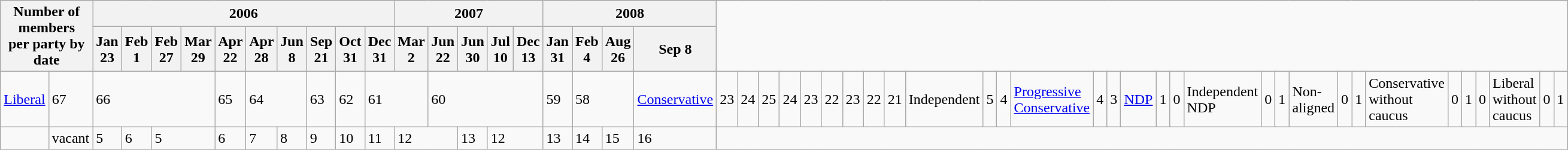<table class="wikitable">
<tr>
<th colspan=2 rowspan=2>Number of members<br>per party by date</th>
<th colspan=10>2006</th>
<th colspan=5>2007</th>
<th colspan=4>2008</th>
</tr>
<tr>
<th>Jan 23</th>
<th>Feb 1</th>
<th>Feb 27</th>
<th>Mar 29</th>
<th>Apr 22</th>
<th>Apr 28</th>
<th>Jun 8</th>
<th>Sep 21</th>
<th>Oct 31</th>
<th>Dec 31</th>
<th>Mar 2</th>
<th>Jun 22</th>
<th>Jun 30</th>
<th>Jul 10</th>
<th>Dec 13</th>
<th>Jan 31</th>
<th>Feb 4</th>
<th>Aug 26</th>
<th>Sep 8</th>
</tr>
<tr>
<td><a href='#'>Liberal</a></td>
<td colspan=1>67</td>
<td colspan=4>66</td>
<td colsnpa=1>65</td>
<td colspan=2>64</td>
<td colspan=1>63</td>
<td colspan=1>62</td>
<td colspan=2>61</td>
<td colspan=4>60</td>
<td colspan=1>59</td>
<td colspan=2>58<br></td>
<td><a href='#'>Conservative</a></td>
<td colspan=2>23</td>
<td colspan=1>24</td>
<td colspan=1>25</td>
<td colspan=2>24</td>
<td colspan=5>23</td>
<td colspan=2>22</td>
<td colspan=2>23</td>
<td colspan=3>22</td>
<td colspan=1>21<br></td>
<td>Independent</td>
<td colspan=7>5</td>
<td colspan=12>4<br></td>
<td><a href='#'>Progressive Conservative</a></td>
<td colspan=3>4</td>
<td colspan=17>3<br></td>
<td><a href='#'>NDP</a></td>
<td colspan=8>1</td>
<td colspan=12>0<br></td>
<td>Independent NDP</td>
<td colspan=8>0</td>
<td colspan=13>1<br></td>
<td>Non-aligned</td>
<td colspan=14>0</td>
<td colspan=5>1<br></td>
<td>Conservative without caucus</td>
<td colspan=11>0</td>
<td colspan=3>1</td>
<td colspan=5>0<br></td>
<td>Liberal without caucus</td>
<td colspan=6>0</td>
<td colspan=13>1</td>
</tr>
<tr>
<td></td>
<td>vacant</td>
<td>5</td>
<td>6</td>
<td colspan=2>5</td>
<td>6</td>
<td>7</td>
<td>8</td>
<td>9</td>
<td>10</td>
<td>11</td>
<td colspan=2>12</td>
<td>13</td>
<td colspan=2>12</td>
<td>13</td>
<td>14</td>
<td>15</td>
<td>16</td>
</tr>
</table>
